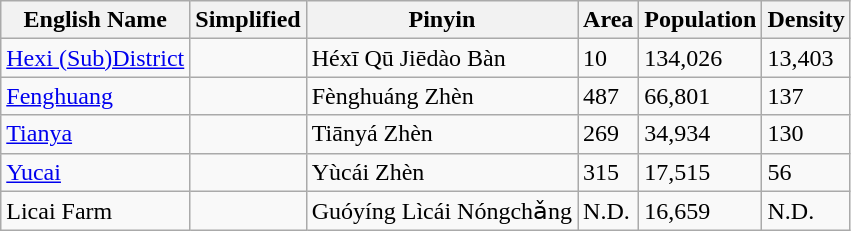<table class="wikitable sortable">
<tr>
<th>English Name</th>
<th>Simplified</th>
<th>Pinyin</th>
<th>Area</th>
<th>Population</th>
<th>Density</th>
</tr>
<tr>
<td><a href='#'>Hexi (Sub)District</a></td>
<td></td>
<td>Héxī Qū Jiēdào Bàn</td>
<td>10</td>
<td>134,026</td>
<td>13,403</td>
</tr>
<tr>
<td><a href='#'>Fenghuang</a></td>
<td></td>
<td>Fènghuáng Zhèn</td>
<td>487</td>
<td>66,801</td>
<td>137</td>
</tr>
<tr>
<td><a href='#'>Tianya</a></td>
<td></td>
<td>Tiānyá Zhèn</td>
<td>269</td>
<td>34,934</td>
<td>130</td>
</tr>
<tr>
<td><a href='#'>Yucai</a></td>
<td></td>
<td>Yùcái Zhèn</td>
<td>315</td>
<td>17,515</td>
<td>56</td>
</tr>
<tr>
<td>Licai Farm</td>
<td></td>
<td>Guóyíng Lìcái Nóngchǎng</td>
<td>N.D.</td>
<td>16,659</td>
<td>N.D.</td>
</tr>
</table>
